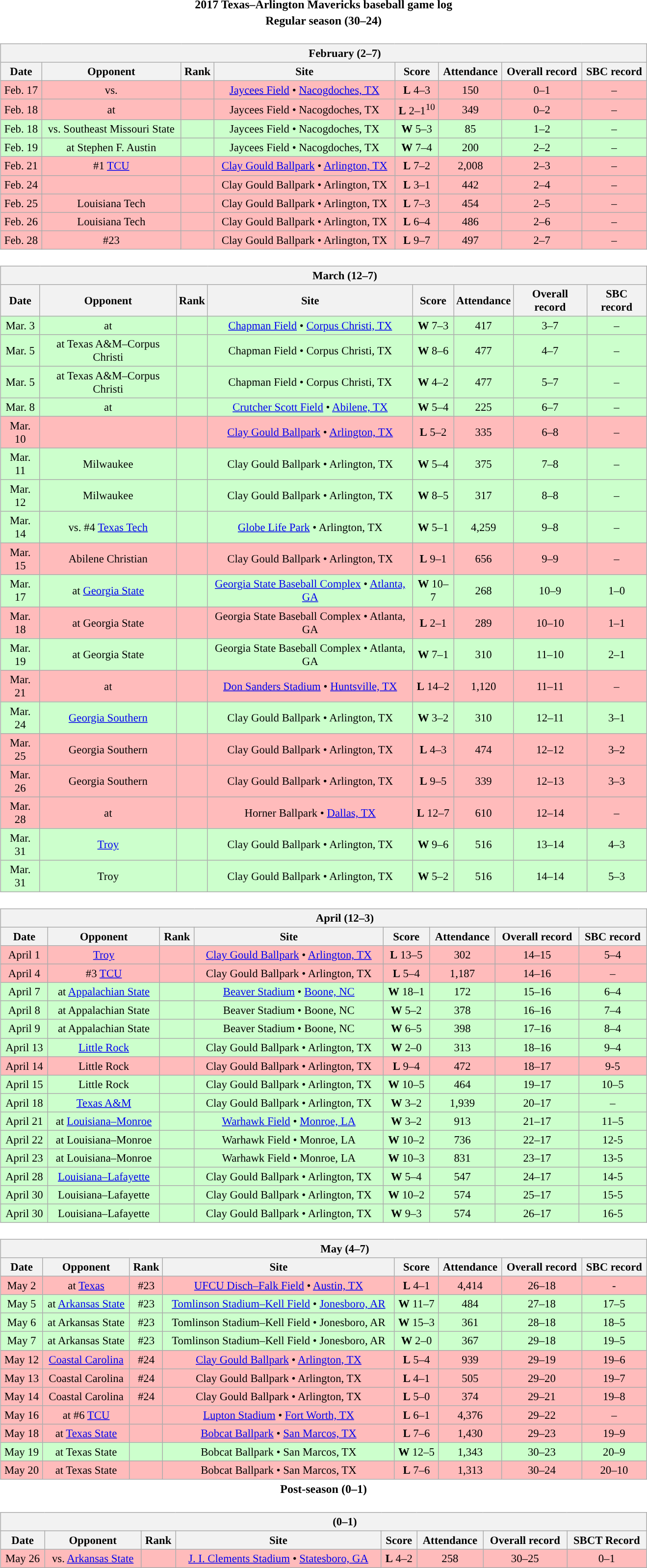<table class="toccolours" width=70% style="both; text-align:center;">
<tr>
<th colspan=2>2017 Texas–Arlington Mavericks baseball game log</th>
</tr>
<tr>
<th colspan=2>Regular season (30–24)</th>
</tr>
<tr valign="top">
<td><br><table class="wikitable collapsible collapsed" style="margin:auto; width:100%; text-align:left; font-size:95%">
<tr>
<th colspan=12 style="padding-left:4em;">February (2–7)</th>
</tr>
<tr>
<th>Date</th>
<th>Opponent</th>
<th>Rank</th>
<th>Site</th>
<th>Score</th>
<th>Attendance</th>
<th>Overall record</th>
<th>SBC record</th>
</tr>
<tr align="center" bgcolor="ffbbbb">
<td>Feb. 17</td>
<td>vs. </td>
<td></td>
<td><a href='#'>Jaycees Field</a> • <a href='#'>Nacogdoches, TX</a></td>
<td><strong>L</strong> 4–3</td>
<td>150</td>
<td>0–1</td>
<td>–</td>
</tr>
<tr align="center" bgcolor="ffbbbb">
<td>Feb. 18</td>
<td>at </td>
<td></td>
<td>Jaycees Field • Nacogdoches, TX</td>
<td><strong>L</strong> 2–1<sup>10</sup></td>
<td>349</td>
<td>0–2</td>
<td>–</td>
</tr>
<tr align="center" bgcolor="ccffcc">
<td>Feb. 18</td>
<td>vs. Southeast Missouri State</td>
<td></td>
<td>Jaycees Field • Nacogdoches, TX</td>
<td><strong>W</strong> 5–3</td>
<td>85</td>
<td>1–2</td>
<td>–</td>
</tr>
<tr align="center" bgcolor="ccffcc">
<td>Feb. 19</td>
<td>at Stephen F. Austin</td>
<td></td>
<td>Jaycees Field • Nacogdoches, TX</td>
<td><strong>W</strong> 7–4</td>
<td>200</td>
<td>2–2</td>
<td>–</td>
</tr>
<tr align="center" bgcolor="ffbbbb">
<td>Feb. 21</td>
<td>#1 <a href='#'>TCU</a></td>
<td></td>
<td><a href='#'>Clay Gould Ballpark</a> • <a href='#'>Arlington, TX</a></td>
<td><strong>L</strong> 7–2</td>
<td>2,008</td>
<td>2–3</td>
<td>–</td>
</tr>
<tr align="center" bgcolor="ffbbbb">
<td>Feb. 24</td>
<td></td>
<td></td>
<td>Clay Gould Ballpark • Arlington, TX</td>
<td><strong>L</strong> 3–1</td>
<td>442</td>
<td>2–4</td>
<td>–</td>
</tr>
<tr align="center" bgcolor="ffbbbb">
<td>Feb. 25</td>
<td>Louisiana Tech</td>
<td></td>
<td>Clay Gould Ballpark • Arlington, TX</td>
<td><strong>L</strong> 7–3</td>
<td>454</td>
<td>2–5</td>
<td>–</td>
</tr>
<tr align="center" bgcolor="ffbbbb">
<td>Feb. 26</td>
<td>Louisiana Tech</td>
<td></td>
<td>Clay Gould Ballpark • Arlington, TX</td>
<td><strong>L</strong> 6–4</td>
<td>486</td>
<td>2–6</td>
<td>–</td>
</tr>
<tr align="center" bgcolor="ffbbbb">
<td>Feb. 28</td>
<td>#23 </td>
<td></td>
<td>Clay Gould Ballpark • Arlington, TX</td>
<td><strong>L</strong> 9–7</td>
<td>497</td>
<td>2–7</td>
<td>–</td>
</tr>
</table>
</td>
</tr>
<tr>
<td><br><table class="wikitable collapsible collapsed" style="margin:auto; width:100%; text-align:center; font-size:95%">
<tr>
<th colspan=12 style="padding-left:4em;">March (12–7)</th>
</tr>
<tr>
<th>Date</th>
<th>Opponent</th>
<th>Rank</th>
<th>Site</th>
<th>Score</th>
<th>Attendance</th>
<th>Overall record</th>
<th>SBC record</th>
</tr>
<tr align="center" bgcolor="ccffcc">
<td>Mar. 3</td>
<td>at </td>
<td></td>
<td><a href='#'>Chapman Field</a> • <a href='#'>Corpus Christi, TX</a></td>
<td><strong>W</strong> 7–3</td>
<td>417</td>
<td>3–7</td>
<td>–</td>
</tr>
<tr align="center" bgcolor="ccffcc">
<td>Mar. 5</td>
<td>at Texas A&M–Corpus Christi</td>
<td></td>
<td>Chapman Field • Corpus Christi, TX</td>
<td><strong>W</strong> 8–6</td>
<td>477</td>
<td>4–7</td>
<td>–</td>
</tr>
<tr align="center" bgcolor="ccffcc">
<td>Mar. 5</td>
<td>at Texas A&M–Corpus Christi</td>
<td></td>
<td>Chapman Field • Corpus Christi, TX</td>
<td><strong>W</strong> 4–2</td>
<td>477</td>
<td>5–7</td>
<td>–</td>
</tr>
<tr align="center" bgcolor="ccffcc">
<td>Mar. 8</td>
<td>at </td>
<td></td>
<td><a href='#'>Crutcher Scott Field</a> • <a href='#'>Abilene, TX</a></td>
<td><strong>W</strong> 5–4</td>
<td>225</td>
<td>6–7</td>
<td>–</td>
</tr>
<tr align="center" bgcolor="ffbbbb">
<td>Mar. 10</td>
<td></td>
<td></td>
<td><a href='#'>Clay Gould Ballpark</a> • <a href='#'>Arlington, TX</a></td>
<td><strong>L</strong> 5–2</td>
<td>335</td>
<td>6–8</td>
<td>–</td>
</tr>
<tr align="center" bgcolor="ccffcc">
<td>Mar. 11</td>
<td>Milwaukee</td>
<td></td>
<td>Clay Gould Ballpark • Arlington, TX</td>
<td><strong>W</strong> 5–4</td>
<td>375</td>
<td>7–8</td>
<td>–</td>
</tr>
<tr align="center" bgcolor="ccffcc">
<td>Mar. 12</td>
<td>Milwaukee</td>
<td></td>
<td>Clay Gould Ballpark • Arlington, TX</td>
<td><strong>W</strong> 8–5</td>
<td>317</td>
<td>8–8</td>
<td>–</td>
</tr>
<tr align="center" bgcolor="ccffcc">
<td>Mar. 14</td>
<td>vs. #4 <a href='#'>Texas Tech</a></td>
<td></td>
<td><a href='#'>Globe Life Park</a> • Arlington, TX</td>
<td><strong>W</strong> 5–1</td>
<td>4,259</td>
<td>9–8</td>
<td>–</td>
</tr>
<tr align="center" bgcolor="ffbbbb">
<td>Mar. 15</td>
<td>Abilene Christian</td>
<td></td>
<td>Clay Gould Ballpark • Arlington, TX</td>
<td><strong>L</strong> 9–1</td>
<td>656</td>
<td>9–9</td>
<td>–</td>
</tr>
<tr align="center" bgcolor="ccffcc">
<td>Mar. 17</td>
<td>at <a href='#'>Georgia State</a></td>
<td></td>
<td><a href='#'>Georgia State Baseball Complex</a> • <a href='#'>Atlanta, GA</a></td>
<td><strong>W</strong> 10–7</td>
<td>268</td>
<td>10–9</td>
<td>1–0</td>
</tr>
<tr align="center" bgcolor="ffbbbb">
<td>Mar. 18</td>
<td>at Georgia State</td>
<td></td>
<td>Georgia State Baseball Complex • Atlanta, GA</td>
<td><strong>L</strong> 2–1</td>
<td>289</td>
<td>10–10</td>
<td>1–1</td>
</tr>
<tr align="center" bgcolor="ccffcc">
<td>Mar. 19</td>
<td>at Georgia State</td>
<td></td>
<td>Georgia State Baseball Complex • Atlanta, GA</td>
<td><strong>W</strong> 7–1</td>
<td>310</td>
<td>11–10</td>
<td>2–1</td>
</tr>
<tr align="center" bgcolor="ffbbbb">
<td>Mar. 21</td>
<td>at </td>
<td></td>
<td><a href='#'>Don Sanders Stadium</a> • <a href='#'>Huntsville, TX</a></td>
<td><strong>L</strong> 14–2</td>
<td>1,120</td>
<td>11–11</td>
<td>–</td>
</tr>
<tr align="center" bgcolor="ccffcc">
<td>Mar. 24</td>
<td><a href='#'>Georgia Southern</a></td>
<td></td>
<td>Clay Gould Ballpark • Arlington, TX</td>
<td><strong>W</strong> 3–2</td>
<td>310</td>
<td>12–11</td>
<td>3–1</td>
</tr>
<tr align="center" bgcolor="ffbbbb">
<td>Mar. 25</td>
<td>Georgia Southern</td>
<td></td>
<td>Clay Gould Ballpark • Arlington, TX</td>
<td><strong>L</strong> 4–3</td>
<td>474</td>
<td>12–12</td>
<td>3–2</td>
</tr>
<tr align="center" bgcolor="ffbbbb">
<td>Mar. 26</td>
<td>Georgia Southern</td>
<td></td>
<td>Clay Gould Ballpark • Arlington, TX</td>
<td><strong>L</strong> 9–5</td>
<td>339</td>
<td>12–13</td>
<td>3–3</td>
</tr>
<tr align="center" bgcolor="ffbbbb">
<td>Mar. 28</td>
<td>at </td>
<td></td>
<td>Horner Ballpark • <a href='#'>Dallas, TX</a></td>
<td><strong>L</strong> 12–7</td>
<td>610</td>
<td>12–14</td>
<td>–</td>
</tr>
<tr align="center" bgcolor="ccffcc">
<td>Mar. 31</td>
<td><a href='#'>Troy</a></td>
<td></td>
<td>Clay Gould Ballpark • Arlington, TX</td>
<td><strong>W</strong> 9–6</td>
<td>516</td>
<td>13–14</td>
<td>4–3</td>
</tr>
<tr align="center" bgcolor="ccffcc">
<td>Mar. 31</td>
<td>Troy</td>
<td></td>
<td>Clay Gould Ballpark • Arlington, TX</td>
<td><strong>W</strong> 5–2</td>
<td>516</td>
<td>14–14</td>
<td>5–3</td>
</tr>
</table>
</td>
</tr>
<tr>
<td><br><table class="wikitable collapsible collapsed" style="margin:auto; width:100%; text-align:center; font-size:95%">
<tr>
<th colspan=12 style="padding-left:4em;">April (12–3)</th>
</tr>
<tr>
<th>Date</th>
<th>Opponent</th>
<th>Rank</th>
<th>Site</th>
<th>Score</th>
<th>Attendance</th>
<th>Overall record</th>
<th>SBC record</th>
</tr>
<tr align="center" bgcolor="ffbbbb">
<td>April 1</td>
<td><a href='#'>Troy</a></td>
<td></td>
<td><a href='#'>Clay Gould Ballpark</a> • <a href='#'>Arlington, TX</a></td>
<td><strong>L</strong> 13–5</td>
<td>302</td>
<td>14–15</td>
<td>5–4</td>
</tr>
<tr align="center" bgcolor="ffbbbb">
<td>April 4</td>
<td>#3 <a href='#'>TCU</a></td>
<td></td>
<td>Clay Gould Ballpark • Arlington, TX</td>
<td><strong>L</strong> 5–4</td>
<td>1,187</td>
<td>14–16</td>
<td>–</td>
</tr>
<tr align="center" bgcolor="ccffcc">
<td>April 7</td>
<td>at <a href='#'>Appalachian State</a></td>
<td></td>
<td><a href='#'>Beaver Stadium</a> • <a href='#'>Boone, NC</a></td>
<td><strong>W</strong> 18–1</td>
<td>172</td>
<td>15–16</td>
<td>6–4</td>
</tr>
<tr align="center" bgcolor="ccffcc">
<td>April 8</td>
<td>at Appalachian State</td>
<td></td>
<td>Beaver Stadium • Boone, NC</td>
<td><strong>W</strong> 5–2</td>
<td>378</td>
<td>16–16</td>
<td>7–4</td>
</tr>
<tr align="center" bgcolor="ccffcc">
<td>April 9</td>
<td>at Appalachian State</td>
<td></td>
<td>Beaver Stadium • Boone, NC</td>
<td><strong>W</strong> 6–5</td>
<td>398</td>
<td>17–16</td>
<td>8–4</td>
</tr>
<tr align="center" bgcolor="ccffcc">
<td>April 13</td>
<td><a href='#'>Little Rock</a></td>
<td></td>
<td>Clay Gould Ballpark • Arlington, TX</td>
<td><strong>W</strong> 2–0</td>
<td>313</td>
<td>18–16</td>
<td>9–4</td>
</tr>
<tr align="center" bgcolor="ffbbbb">
<td>April 14</td>
<td>Little Rock</td>
<td></td>
<td>Clay Gould Ballpark • Arlington, TX</td>
<td><strong>L</strong> 9–4</td>
<td>472</td>
<td>18–17</td>
<td>9-5</td>
</tr>
<tr align="center" bgcolor="ccffcc">
<td>April 15</td>
<td>Little Rock</td>
<td></td>
<td>Clay Gould Ballpark • Arlington, TX</td>
<td><strong>W</strong> 10–5</td>
<td>464</td>
<td>19–17</td>
<td>10–5</td>
</tr>
<tr align="center" bgcolor="ccffcc">
<td>April 18</td>
<td><a href='#'>Texas A&M</a></td>
<td></td>
<td>Clay Gould Ballpark • Arlington, TX</td>
<td><strong>W</strong> 3–2</td>
<td>1,939</td>
<td>20–17</td>
<td>–</td>
</tr>
<tr align="center" bgcolor="ccffcc">
<td>April 21</td>
<td>at <a href='#'>Louisiana–Monroe</a></td>
<td></td>
<td><a href='#'>Warhawk Field</a> • <a href='#'>Monroe, LA</a></td>
<td><strong>W</strong> 3–2</td>
<td>913</td>
<td>21–17</td>
<td>11–5</td>
</tr>
<tr align="center" bgcolor="ccffcc">
<td>April 22</td>
<td>at Louisiana–Monroe</td>
<td></td>
<td>Warhawk Field • Monroe, LA</td>
<td><strong>W</strong> 10–2</td>
<td>736</td>
<td>22–17</td>
<td>12-5</td>
</tr>
<tr align="center" bgcolor="ccffcc">
<td>April 23</td>
<td>at Louisiana–Monroe</td>
<td></td>
<td>Warhawk Field • Monroe, LA</td>
<td><strong>W</strong> 10–3</td>
<td>831</td>
<td>23–17</td>
<td>13-5</td>
</tr>
<tr align="center" bgcolor="ccffcc">
<td>April 28</td>
<td><a href='#'>Louisiana–Lafayette</a></td>
<td></td>
<td>Clay Gould Ballpark • Arlington, TX</td>
<td><strong>W</strong> 5–4</td>
<td>547</td>
<td>24–17</td>
<td>14-5</td>
</tr>
<tr align="center" bgcolor="ccffcc">
<td>April 30</td>
<td>Louisiana–Lafayette</td>
<td></td>
<td>Clay Gould Ballpark • Arlington, TX</td>
<td><strong>W</strong> 10–2</td>
<td>574</td>
<td>25–17</td>
<td>15-5</td>
</tr>
<tr align="center" bgcolor="ccffcc">
<td>April 30</td>
<td>Louisiana–Lafayette</td>
<td></td>
<td>Clay Gould Ballpark • Arlington, TX</td>
<td><strong>W</strong> 9–3</td>
<td>574</td>
<td>26–17</td>
<td>16-5</td>
</tr>
</table>
</td>
</tr>
<tr>
<td><br><table class="wikitable collapsible collapsed" style="margin:auto; width:100%; text-align:center; font-size:95%">
<tr>
<th colspan=12 style="padding-left:4em;">May (4–7)</th>
</tr>
<tr>
<th>Date</th>
<th>Opponent</th>
<th>Rank</th>
<th>Site</th>
<th>Score</th>
<th>Attendance</th>
<th>Overall record</th>
<th>SBC record</th>
</tr>
<tr align="center" bgcolor="ffbbbb">
<td>May 2</td>
<td>at <a href='#'>Texas</a></td>
<td>#23</td>
<td><a href='#'>UFCU Disch–Falk Field</a> • <a href='#'>Austin, TX</a></td>
<td><strong>L</strong> 4–1</td>
<td>4,414</td>
<td>26–18</td>
<td>-</td>
</tr>
<tr align="center" bgcolor="ccffcc">
<td>May 5</td>
<td>at <a href='#'>Arkansas State</a></td>
<td>#23</td>
<td><a href='#'>Tomlinson Stadium–Kell Field</a> • <a href='#'>Jonesboro, AR</a></td>
<td><strong>W</strong> 11–7</td>
<td>484</td>
<td>27–18</td>
<td>17–5</td>
</tr>
<tr align="center" bgcolor="ccffcc">
<td>May 6</td>
<td>at Arkansas State</td>
<td>#23</td>
<td>Tomlinson Stadium–Kell Field • Jonesboro, AR</td>
<td><strong>W</strong> 15–3</td>
<td>361</td>
<td>28–18</td>
<td>18–5</td>
</tr>
<tr align="center" bgcolor="ccffcc">
<td>May 7</td>
<td>at Arkansas State</td>
<td>#23</td>
<td>Tomlinson Stadium–Kell Field • Jonesboro, AR</td>
<td><strong>W</strong> 2–0</td>
<td>367</td>
<td>29–18</td>
<td>19–5</td>
</tr>
<tr align="center" bgcolor="ffbbbb">
<td>May 12</td>
<td><a href='#'>Coastal Carolina</a></td>
<td>#24</td>
<td><a href='#'>Clay Gould Ballpark</a> • <a href='#'>Arlington, TX</a></td>
<td><strong>L</strong> 5–4</td>
<td>939</td>
<td>29–19</td>
<td>19–6</td>
</tr>
<tr align="center" bgcolor="ffbbbb">
<td>May 13</td>
<td>Coastal Carolina</td>
<td>#24</td>
<td>Clay Gould Ballpark • Arlington, TX</td>
<td><strong>L</strong> 4–1</td>
<td>505</td>
<td>29–20</td>
<td>19–7</td>
</tr>
<tr align="center" bgcolor="ffbbbb">
<td>May 14</td>
<td>Coastal Carolina</td>
<td>#24</td>
<td>Clay Gould Ballpark • Arlington, TX</td>
<td><strong>L</strong> 5–0</td>
<td>374</td>
<td>29–21</td>
<td>19–8</td>
</tr>
<tr align="center" bgcolor="ffbbbb">
<td>May 16</td>
<td>at #6 <a href='#'>TCU</a></td>
<td></td>
<td><a href='#'>Lupton Stadium</a> • <a href='#'>Fort Worth, TX</a></td>
<td><strong>L</strong> 6–1</td>
<td>4,376</td>
<td>29–22</td>
<td>–</td>
</tr>
<tr align="center" bgcolor="ffbbbb">
<td>May 18</td>
<td>at <a href='#'>Texas State</a></td>
<td></td>
<td><a href='#'>Bobcat Ballpark</a> • <a href='#'>San Marcos, TX</a></td>
<td><strong>L</strong> 7–6</td>
<td>1,430</td>
<td>29–23</td>
<td>19–9</td>
</tr>
<tr align="center" bgcolor="ccffcc">
<td>May 19</td>
<td>at Texas State</td>
<td></td>
<td>Bobcat Ballpark • San Marcos, TX</td>
<td><strong>W</strong> 12–5</td>
<td>1,343</td>
<td>30–23</td>
<td>20–9</td>
</tr>
<tr align="center" bgcolor="ffbbbb">
<td>May 20</td>
<td>at Texas State</td>
<td></td>
<td>Bobcat Ballpark • San Marcos, TX</td>
<td><strong>L</strong> 7–6</td>
<td>1,313</td>
<td>30–24</td>
<td>20–10</td>
</tr>
</table>
</td>
</tr>
<tr>
<th colspan=2>Post-season (0–1)</th>
</tr>
<tr>
<td><br><table class="wikitable collapsed" style="margin:auto; width:100%; text-align:center; font-size:95%">
<tr>
<th colspan=12 style="padding-left:4em;"> (0–1)</th>
</tr>
<tr>
<th>Date</th>
<th>Opponent</th>
<th>Rank</th>
<th>Site</th>
<th>Score</th>
<th>Attendance</th>
<th>Overall record</th>
<th>SBCT Record</th>
</tr>
<tr align="center" bgcolor="ffbbbb">
<td>May 26</td>
<td>vs. <a href='#'>Arkansas State</a></td>
<td></td>
<td><a href='#'>J. I. Clements Stadium</a> • <a href='#'>Statesboro, GA</a></td>
<td><strong>L</strong> 4–2</td>
<td>258</td>
<td>30–25</td>
<td>0–1</td>
</tr>
</table>
</td>
</tr>
</table>
